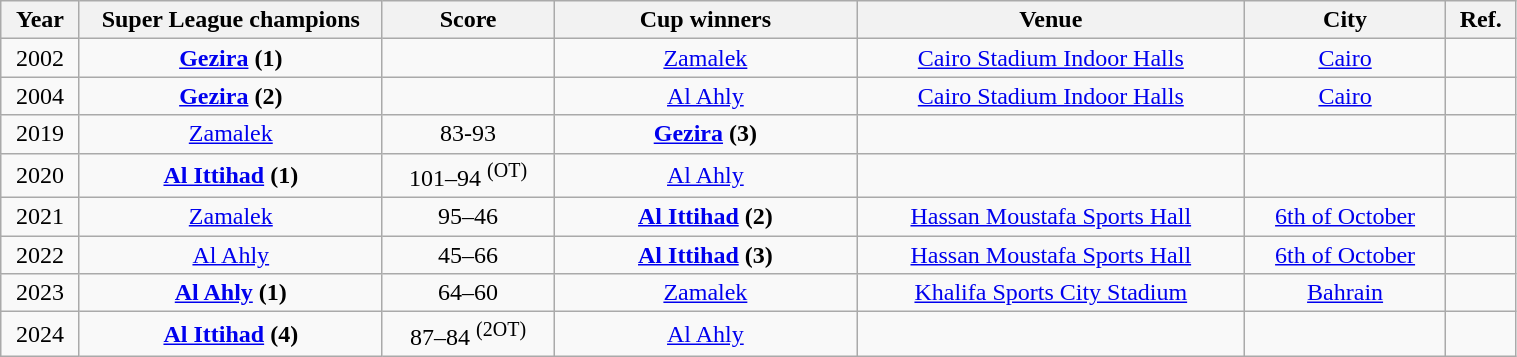<table class="wikitable" width=80% style="text-align:center;">
<tr>
<th>Year</th>
<th width=20%>Super League champions</th>
<th>Score</th>
<th width=20%>Cup winners</th>
<th>Venue</th>
<th>City</th>
<th>Ref.</th>
</tr>
<tr>
<td>2002</td>
<td><strong><a href='#'>Gezira</a> (1)</strong></td>
<td></td>
<td><a href='#'>Zamalek</a></td>
<td><a href='#'>Cairo Stadium Indoor Halls</a></td>
<td><a href='#'>Cairo</a></td>
<td></td>
</tr>
<tr>
<td>2004</td>
<td><strong><a href='#'>Gezira</a> (2)</strong></td>
<td></td>
<td><a href='#'>Al Ahly</a></td>
<td><a href='#'>Cairo Stadium Indoor Halls</a></td>
<td><a href='#'>Cairo</a></td>
<td></td>
</tr>
<tr>
<td>2019</td>
<td><a href='#'>Zamalek</a></td>
<td>83-93</td>
<td><strong><a href='#'>Gezira</a> (3)</strong></td>
<td></td>
<td></td>
<td></td>
</tr>
<tr>
<td>2020</td>
<td><strong><a href='#'>Al Ittihad</a> (1)</strong></td>
<td>101–94 <sup>(OT)</sup></td>
<td><a href='#'>Al Ahly</a></td>
<td></td>
<td></td>
<td></td>
</tr>
<tr>
<td>2021</td>
<td><a href='#'>Zamalek</a></td>
<td>95–46</td>
<td><strong><a href='#'>Al Ittihad</a> (2)</strong></td>
<td><a href='#'>Hassan Moustafa Sports Hall</a></td>
<td><a href='#'>6th of October</a></td>
<td></td>
</tr>
<tr>
<td>2022</td>
<td><a href='#'>Al Ahly</a></td>
<td>45–66</td>
<td><strong><a href='#'>Al Ittihad</a> (3)</strong></td>
<td><a href='#'>Hassan Moustafa Sports Hall</a></td>
<td><a href='#'>6th of October</a></td>
<td></td>
</tr>
<tr>
<td>2023</td>
<td><strong><a href='#'>Al Ahly</a> (1)</strong></td>
<td>64–60</td>
<td><a href='#'>Zamalek</a></td>
<td><a href='#'>Khalifa Sports City Stadium</a></td>
<td> <a href='#'>Bahrain</a></td>
<td></td>
</tr>
<tr>
<td>2024</td>
<td><strong><a href='#'>Al Ittihad</a> (4)</strong></td>
<td>87–84 <sup>(2OT)</sup></td>
<td><a href='#'>Al Ahly</a></td>
<td></td>
<td></td>
<td></td>
</tr>
</table>
